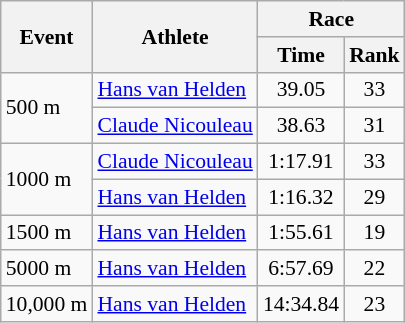<table class="wikitable" border="1" style="font-size:90%">
<tr>
<th rowspan=2>Event</th>
<th rowspan=2>Athlete</th>
<th colspan=2>Race</th>
</tr>
<tr>
<th>Time</th>
<th>Rank</th>
</tr>
<tr>
<td rowspan=2>500 m</td>
<td><a href='#'>Hans van Helden</a></td>
<td align=center>39.05</td>
<td align=center>33</td>
</tr>
<tr>
<td><a href='#'>Claude Nicouleau</a></td>
<td align=center>38.63</td>
<td align=center>31</td>
</tr>
<tr>
<td rowspan=2>1000 m</td>
<td><a href='#'>Claude Nicouleau</a></td>
<td align=center>1:17.91</td>
<td align=center>33</td>
</tr>
<tr>
<td><a href='#'>Hans van Helden</a></td>
<td align=center>1:16.32</td>
<td align=center>29</td>
</tr>
<tr>
<td>1500 m</td>
<td><a href='#'>Hans van Helden</a></td>
<td align=center>1:55.61</td>
<td align=center>19</td>
</tr>
<tr>
<td>5000 m</td>
<td><a href='#'>Hans van Helden</a></td>
<td align=center>6:57.69</td>
<td align=center>22</td>
</tr>
<tr>
<td>10,000 m</td>
<td><a href='#'>Hans van Helden</a></td>
<td align=center>14:34.84</td>
<td align=center>23</td>
</tr>
</table>
